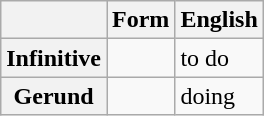<table class="wikitable">
<tr>
<th></th>
<th>Form</th>
<th>English</th>
</tr>
<tr>
<th>Infinitive</th>
<td></td>
<td>to do</td>
</tr>
<tr>
<th>Gerund</th>
<td></td>
<td>doing</td>
</tr>
</table>
